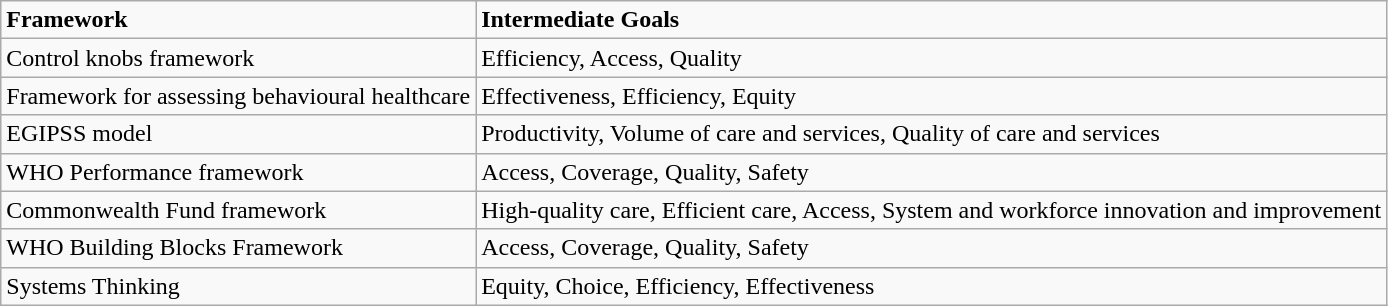<table class="wikitable">
<tr>
<td><strong>Framework</strong></td>
<td><strong>Intermediate Goals</strong></td>
</tr>
<tr>
<td>Control knobs framework</td>
<td>Efficiency, Access, Quality</td>
</tr>
<tr>
<td>Framework for assessing behavioural healthcare</td>
<td>Effectiveness, Efficiency, Equity</td>
</tr>
<tr>
<td>EGIPSS model</td>
<td>Productivity, Volume of care and services, Quality of care and services</td>
</tr>
<tr>
<td>WHO Performance framework</td>
<td>Access, Coverage, Quality, Safety</td>
</tr>
<tr>
<td>Commonwealth Fund framework</td>
<td>High-quality care, Efficient care, Access, System and workforce innovation and improvement</td>
</tr>
<tr>
<td>WHO Building Blocks Framework</td>
<td>Access, Coverage, Quality, Safety</td>
</tr>
<tr>
<td>Systems Thinking</td>
<td>Equity, Choice, Efficiency, Effectiveness</td>
</tr>
</table>
